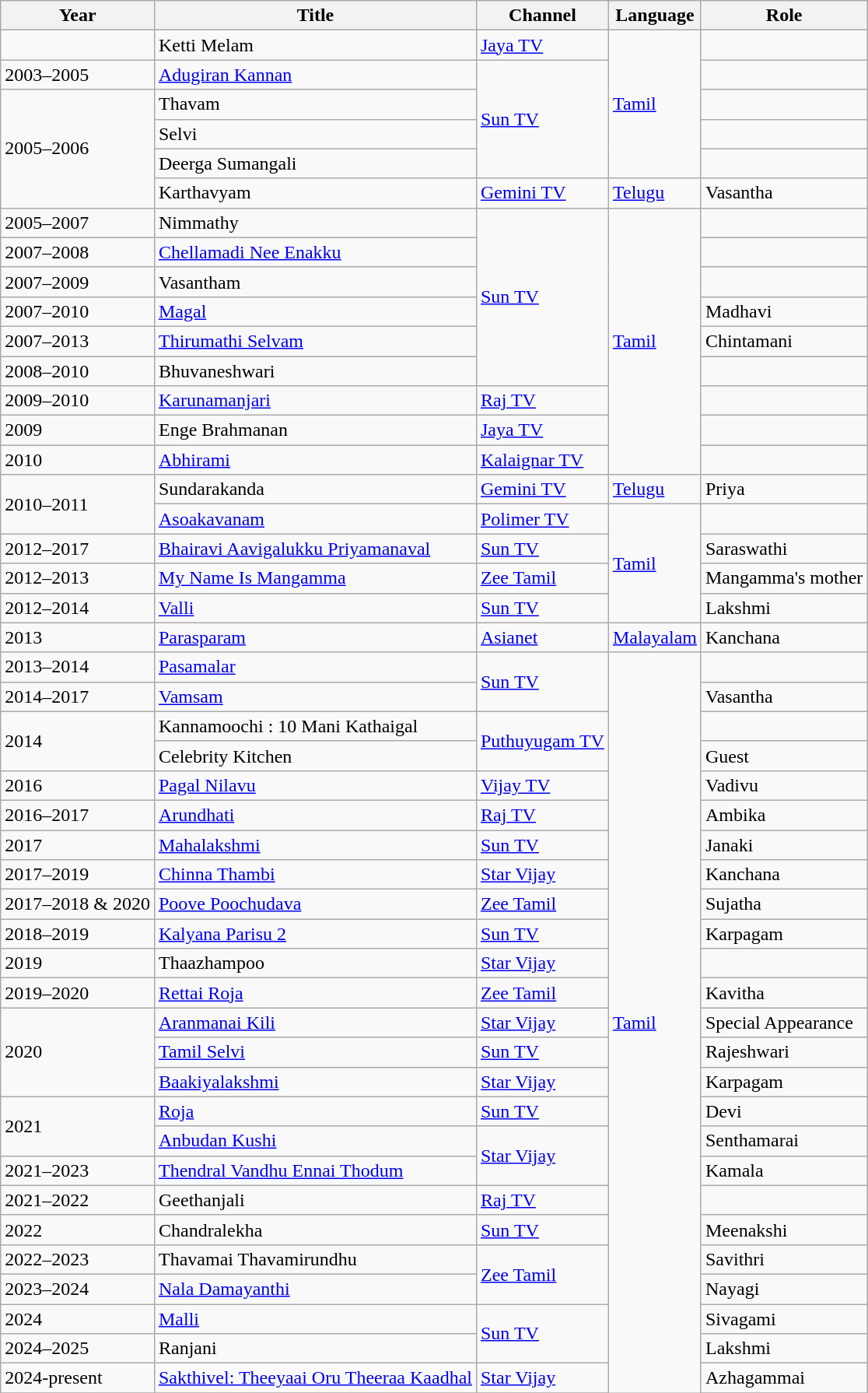<table class="wikitable">
<tr>
<th>Year</th>
<th>Title</th>
<th>Channel</th>
<th>Language</th>
<th>Role</th>
</tr>
<tr>
<td></td>
<td>Ketti Melam</td>
<td><a href='#'>Jaya TV</a></td>
<td rowspan=5><a href='#'>Tamil</a></td>
<td></td>
</tr>
<tr>
<td>2003–2005</td>
<td><a href='#'>Adugiran Kannan</a></td>
<td rowspan=4><a href='#'>Sun TV</a></td>
<td></td>
</tr>
<tr>
<td rowspan=4>2005–2006</td>
<td>Thavam</td>
<td></td>
</tr>
<tr>
<td>Selvi</td>
<td></td>
</tr>
<tr>
<td>Deerga Sumangali</td>
<td></td>
</tr>
<tr>
<td>Karthavyam</td>
<td><a href='#'>Gemini TV</a></td>
<td><a href='#'>Telugu</a></td>
<td>Vasantha</td>
</tr>
<tr>
<td>2005–2007</td>
<td>Nimmathy</td>
<td rowspan=6><a href='#'>Sun TV</a></td>
<td rowspan=9><a href='#'>Tamil</a></td>
<td></td>
</tr>
<tr>
<td>2007–2008</td>
<td><a href='#'>Chellamadi Nee Enakku</a></td>
<td></td>
</tr>
<tr>
<td>2007–2009</td>
<td>Vasantham</td>
<td></td>
</tr>
<tr>
<td>2007–2010</td>
<td><a href='#'>Magal</a></td>
<td>Madhavi</td>
</tr>
<tr>
<td>2007–2013</td>
<td><a href='#'>Thirumathi Selvam</a></td>
<td>Chintamani</td>
</tr>
<tr>
<td>2008–2010</td>
<td>Bhuvaneshwari</td>
<td></td>
</tr>
<tr>
<td>2009–2010</td>
<td><a href='#'>Karunamanjari</a></td>
<td><a href='#'>Raj TV</a></td>
<td></td>
</tr>
<tr>
<td>2009</td>
<td>Enge Brahmanan</td>
<td><a href='#'>Jaya TV</a></td>
<td></td>
</tr>
<tr>
<td>2010</td>
<td><a href='#'>Abhirami</a></td>
<td><a href='#'>Kalaignar TV</a></td>
<td></td>
</tr>
<tr>
<td rowspan=2>2010–2011</td>
<td>Sundarakanda</td>
<td><a href='#'>Gemini TV</a></td>
<td><a href='#'>Telugu</a></td>
<td>Priya</td>
</tr>
<tr>
<td><a href='#'>Asoakavanam</a></td>
<td><a href='#'>Polimer TV</a></td>
<td rowspan="4"><a href='#'>Tamil</a></td>
<td></td>
</tr>
<tr>
<td>2012–2017</td>
<td><a href='#'>Bhairavi Aavigalukku Priyamanaval</a></td>
<td><a href='#'>Sun TV</a></td>
<td>Saraswathi</td>
</tr>
<tr>
<td>2012–2013</td>
<td><a href='#'>My Name Is Mangamma</a></td>
<td rowspan=1><a href='#'>Zee Tamil</a></td>
<td>Mangamma's mother</td>
</tr>
<tr>
<td>2012–2014</td>
<td><a href='#'>Valli</a></td>
<td><a href='#'>Sun TV</a></td>
<td>Lakshmi</td>
</tr>
<tr>
<td>2013</td>
<td><a href='#'>Parasparam</a></td>
<td><a href='#'>Asianet</a></td>
<td><a href='#'>Malayalam</a></td>
<td>Kanchana</td>
</tr>
<tr>
<td>2013–2014</td>
<td><a href='#'>Pasamalar</a></td>
<td rowspan=2><a href='#'>Sun TV</a></td>
<td rowspan=27><a href='#'>Tamil</a></td>
<td></td>
</tr>
<tr>
<td>2014–2017</td>
<td><a href='#'>Vamsam</a></td>
<td>Vasantha</td>
</tr>
<tr>
<td rowspan=2>2014</td>
<td>Kannamoochi : 10 Mani Kathaigal</td>
<td rowspan=2><a href='#'>Puthuyugam TV</a></td>
<td></td>
</tr>
<tr>
<td>Celebrity Kitchen</td>
<td>Guest</td>
</tr>
<tr>
<td>2016</td>
<td><a href='#'>Pagal Nilavu</a></td>
<td><a href='#'>Vijay TV</a></td>
<td>Vadivu</td>
</tr>
<tr>
<td>2016–2017</td>
<td><a href='#'>Arundhati</a></td>
<td><a href='#'>Raj TV</a></td>
<td>Ambika</td>
</tr>
<tr>
<td>2017</td>
<td><a href='#'>Mahalakshmi</a></td>
<td><a href='#'>Sun TV</a></td>
<td>Janaki</td>
</tr>
<tr>
<td>2017–2019</td>
<td><a href='#'>Chinna Thambi</a></td>
<td><a href='#'>Star Vijay</a></td>
<td>Kanchana</td>
</tr>
<tr>
<td>2017–2018 & 2020</td>
<td><a href='#'>Poove Poochudava</a></td>
<td><a href='#'>Zee Tamil</a></td>
<td>Sujatha</td>
</tr>
<tr>
<td>2018–2019</td>
<td><a href='#'>Kalyana Parisu 2</a></td>
<td><a href='#'>Sun TV</a></td>
<td>Karpagam</td>
</tr>
<tr>
<td>2019</td>
<td>Thaazhampoo</td>
<td><a href='#'>Star Vijay</a></td>
<td></td>
</tr>
<tr>
<td>2019–2020</td>
<td><a href='#'>Rettai Roja</a></td>
<td><a href='#'>Zee Tamil</a></td>
<td>Kavitha</td>
</tr>
<tr>
<td rowspan=3>2020</td>
<td><a href='#'>Aranmanai Kili</a></td>
<td><a href='#'>Star Vijay</a></td>
<td>Special Appearance</td>
</tr>
<tr>
<td><a href='#'>Tamil Selvi</a></td>
<td><a href='#'>Sun TV</a></td>
<td>Rajeshwari</td>
</tr>
<tr>
<td><a href='#'>Baakiyalakshmi</a></td>
<td><a href='#'>Star Vijay</a></td>
<td>Karpagam</td>
</tr>
<tr>
<td rowspan=2>2021</td>
<td><a href='#'>Roja</a></td>
<td><a href='#'>Sun TV</a></td>
<td>Devi</td>
</tr>
<tr>
<td><a href='#'>Anbudan Kushi</a></td>
<td rowspan=2><a href='#'>Star Vijay</a></td>
<td>Senthamarai</td>
</tr>
<tr>
<td>2021–2023</td>
<td><a href='#'>Thendral Vandhu Ennai Thodum</a></td>
<td>Kamala</td>
</tr>
<tr>
<td>2021–2022</td>
<td>Geethanjali</td>
<td><a href='#'>Raj TV</a></td>
<td></td>
</tr>
<tr>
<td>2022</td>
<td>Chandralekha</td>
<td><a href='#'>Sun TV</a></td>
<td>Meenakshi</td>
</tr>
<tr>
<td>2022–2023</td>
<td>Thavamai Thavamirundhu</td>
<td rowspan=2><a href='#'>Zee Tamil</a></td>
<td>Savithri</td>
</tr>
<tr>
<td>2023–2024</td>
<td><a href='#'>Nala Damayanthi</a></td>
<td>Nayagi</td>
</tr>
<tr>
<td>2024</td>
<td><a href='#'>Malli</a></td>
<td rowspan=2><a href='#'>Sun TV</a></td>
<td>Sivagami</td>
</tr>
<tr>
<td>2024–2025</td>
<td>Ranjani</td>
<td>Lakshmi</td>
</tr>
<tr>
<td>2024-present</td>
<td><a href='#'>Sakthivel: Theeyaai Oru Theeraa Kaadhal</a></td>
<td><a href='#'>Star Vijay</a></td>
<td>Azhagammai</td>
</tr>
<tr>
</tr>
</table>
